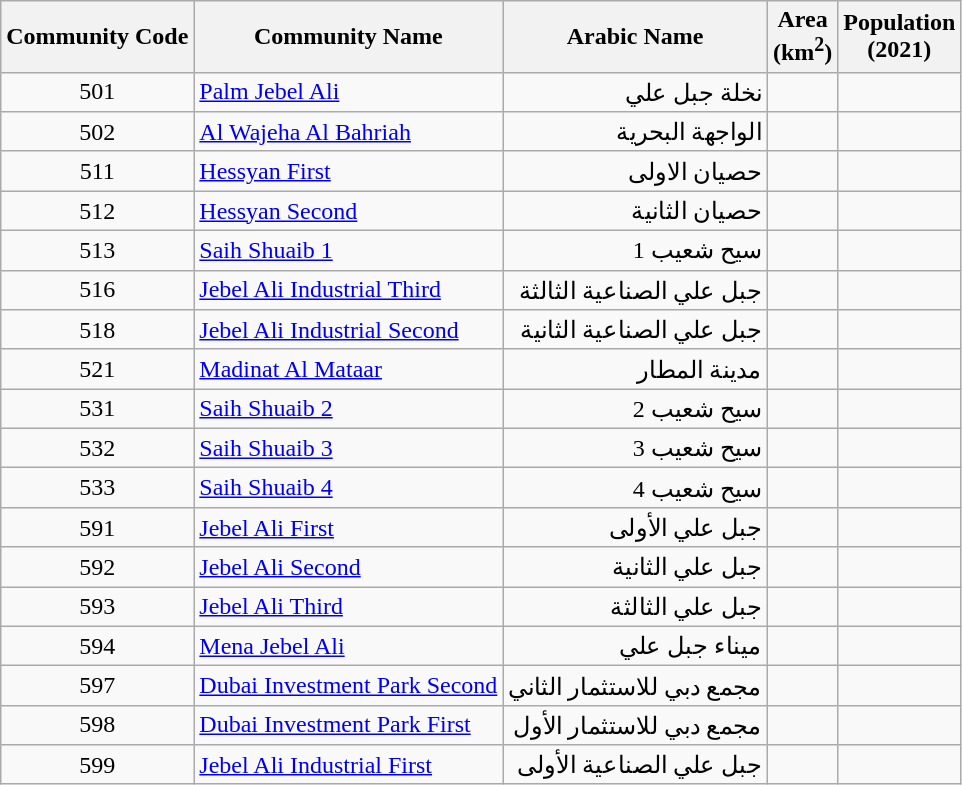<table class="wikitable sortable">
<tr>
<th>Community Code<br></th>
<th>Community Name<br></th>
<th>Arabic Name<br></th>
<th>Area<br>(km<sup>2</sup>)</th>
<th>Population<br>(2021)</th>
</tr>
<tr>
<td align="center">501</td>
<td><a href='#'>Palm Jebel Ali</a></td>
<td align="right">نخلة جبل علي</td>
<td align="right"></td>
<td align="right"></td>
</tr>
<tr>
<td align="center">502</td>
<td><a href='#'>Al Wajeha Al Bahriah</a></td>
<td align="right">الواجهة البحرية</td>
<td align="right"></td>
<td align="right"></td>
</tr>
<tr>
<td align="center">511</td>
<td><a href='#'>Hessyan First</a></td>
<td align="right">حصيان الاولى</td>
<td align="right"></td>
<td align="right"></td>
</tr>
<tr>
<td align="center">512</td>
<td><a href='#'>Hessyan Second</a></td>
<td align="right">حصيان الثانية</td>
<td align="right"></td>
<td align="right"></td>
</tr>
<tr>
<td align="center">513</td>
<td><a href='#'>Saih Shuaib 1</a></td>
<td align="right">سيح شعيب 1</td>
<td align="right"></td>
<td align="right"></td>
</tr>
<tr>
<td align="center">516</td>
<td><a href='#'>Jebel Ali Industrial Third</a></td>
<td align="right">جبل علي الصناعية الثالثة</td>
<td align="right"></td>
<td align="right"></td>
</tr>
<tr>
<td align="center">518</td>
<td><a href='#'>Jebel Ali Industrial Second</a></td>
<td align="right">جبل علي الصناعية الثانية</td>
<td align="right"></td>
<td align="right"></td>
</tr>
<tr>
<td align="center">521</td>
<td><a href='#'>Madinat Al Mataar</a></td>
<td align="right">مدينة المطار</td>
<td align="right"></td>
<td align="right"></td>
</tr>
<tr>
<td align="center">531</td>
<td><a href='#'>Saih Shuaib 2</a></td>
<td align="right">سيح شعيب 2</td>
<td align="right"></td>
<td align="right"></td>
</tr>
<tr>
<td align="center">532</td>
<td><a href='#'>Saih Shuaib 3</a></td>
<td align="right">سيح شعيب 3</td>
<td align="right"></td>
<td align="right"></td>
</tr>
<tr>
<td align="center">533</td>
<td><a href='#'>Saih Shuaib 4</a></td>
<td align="right">سيح شعيب 4</td>
<td align="right"></td>
<td align="right"></td>
</tr>
<tr>
<td align="center">591</td>
<td><a href='#'>Jebel Ali First</a></td>
<td align="right">جبل علي الأولى</td>
<td align="right"></td>
<td align="right"></td>
</tr>
<tr>
<td align="center">592</td>
<td><a href='#'>Jebel Ali Second</a></td>
<td align="right">جبل علي الثانية</td>
<td align="right"></td>
<td align="right"></td>
</tr>
<tr>
<td align="center">593</td>
<td><a href='#'>Jebel Ali Third</a></td>
<td align="right">جبل علي الثالثة</td>
<td align="right"></td>
<td align="right"></td>
</tr>
<tr>
<td align="center">594</td>
<td><a href='#'>Mena Jebel Ali</a></td>
<td align="right">ميناء جبل علي</td>
<td align="right"></td>
<td align="right"></td>
</tr>
<tr>
<td align="center">597</td>
<td><a href='#'>Dubai Investment Park Second</a></td>
<td align="right">مجمع دبي للاستثمار الثاني</td>
<td align="right"></td>
<td align="right"></td>
</tr>
<tr>
<td align="center">598</td>
<td><a href='#'>Dubai Investment Park First</a></td>
<td align="right">مجمع دبي للاستثمار الأول</td>
<td align="right"></td>
<td align="right"></td>
</tr>
<tr>
<td align="center">599</td>
<td><a href='#'>Jebel Ali Industrial First</a></td>
<td align="right">جبل علي الصناعية الأولى</td>
<td align="right"></td>
<td align="right"></td>
</tr>
</table>
